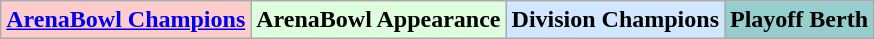<table class="wikitable">
<tr>
<td bgcolor="#FFCCCC"><strong><a href='#'>ArenaBowl Champions</a></strong></td>
<td bgcolor="#DDFFDD"><strong>ArenaBowl Appearance</strong></td>
<td bgcolor="#D0E7FF"><strong>Division Champions</strong></td>
<td bgcolor="#96CDCD"><strong>Playoff Berth</strong></td>
</tr>
</table>
